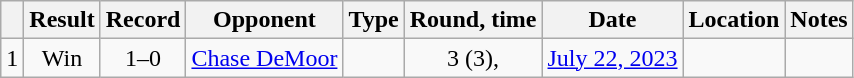<table class="wikitable" style="text-align:center">
<tr>
<th></th>
<th>Result</th>
<th>Record</th>
<th>Opponent</th>
<th>Type</th>
<th>Round, time</th>
<th>Date</th>
<th>Location</th>
<th>Notes</th>
</tr>
<tr>
<td>1</td>
<td>Win</td>
<td>1–0</td>
<td style="text-align:left;"><a href='#'>Chase DeMoor</a></td>
<td></td>
<td>3 (3), </td>
<td><a href='#'>July 22, 2023</a></td>
<td style="text-align:left;"></td>
<td></td>
</tr>
</table>
